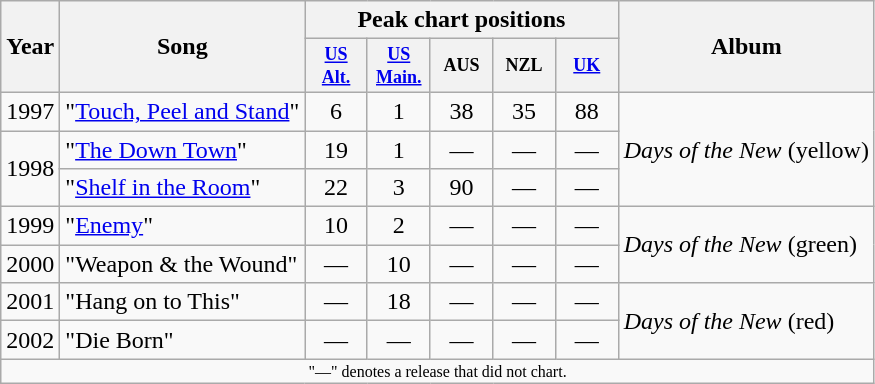<table class="wikitable">
<tr>
<th rowspan="2">Year</th>
<th rowspan="2">Song</th>
<th colspan="5">Peak chart positions</th>
<th rowspan="2">Album</th>
</tr>
<tr>
<th style="width:3em;font-size:75%"><a href='#'>US<br>Alt.</a><br></th>
<th style="width:3em;font-size:75%"><a href='#'>US<br>Main.</a><br></th>
<th style="width:3em;font-size:75%">AUS<br></th>
<th style="width:3em;font-size:75%">NZL<br></th>
<th style="width:3em;font-size:75%"><a href='#'>UK</a><br></th>
</tr>
<tr>
<td style="text-align:center;">1997</td>
<td>"<a href='#'>Touch, Peel and Stand</a>"</td>
<td style="text-align:center;">6</td>
<td style="text-align:center;">1</td>
<td style="text-align:center;">38</td>
<td style="text-align:center;">35</td>
<td style="text-align:center;">88</td>
<td rowspan="3"><em>Days of the New</em> (yellow)</td>
</tr>
<tr>
<td style="text-align:center;" rowspan="2">1998</td>
<td>"<a href='#'>The Down Town</a>"</td>
<td style="text-align:center;">19</td>
<td style="text-align:center;">1</td>
<td style="text-align:center;">—</td>
<td style="text-align:center;">—</td>
<td style="text-align:center;">—</td>
</tr>
<tr>
<td>"<a href='#'>Shelf in the Room</a>"</td>
<td style="text-align:center;">22</td>
<td style="text-align:center;">3</td>
<td style="text-align:center;">90</td>
<td style="text-align:center;">—</td>
<td style="text-align:center;">—</td>
</tr>
<tr>
<td style="text-align:center;">1999</td>
<td>"<a href='#'>Enemy</a>"</td>
<td style="text-align:center;">10</td>
<td style="text-align:center;">2</td>
<td style="text-align:center;">—</td>
<td style="text-align:center;">—</td>
<td style="text-align:center;">—</td>
<td rowspan="2"><em>Days of the New</em> (green)</td>
</tr>
<tr>
<td style="text-align:center;">2000</td>
<td>"Weapon & the Wound"</td>
<td style="text-align:center;">—</td>
<td style="text-align:center;">10</td>
<td style="text-align:center;">—</td>
<td style="text-align:center;">—</td>
<td style="text-align:center;">—</td>
</tr>
<tr>
<td style="text-align:center;">2001</td>
<td>"Hang on to This"</td>
<td style="text-align:center;">—</td>
<td style="text-align:center;">18</td>
<td style="text-align:center;">—</td>
<td style="text-align:center;">—</td>
<td style="text-align:center;">—</td>
<td rowspan="2"><em>Days of the New</em> (red)</td>
</tr>
<tr>
<td style="text-align:center;">2002</td>
<td>"Die Born"</td>
<td style="text-align:center;">—</td>
<td style="text-align:center;">—</td>
<td style="text-align:center;">—</td>
<td style="text-align:center;">—</td>
<td style="text-align:center;">—</td>
</tr>
<tr>
<td colspan="12" style="text-align:center; font-size:8pt;">"—" denotes a release that did not chart.</td>
</tr>
</table>
